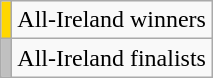<table class="wikitable">
<tr>
<td style="background-color:#FFD700"></td>
<td>All-Ireland winners</td>
</tr>
<tr>
<td style="background-color:#C0C0C0"></td>
<td>All-Ireland finalists</td>
</tr>
</table>
